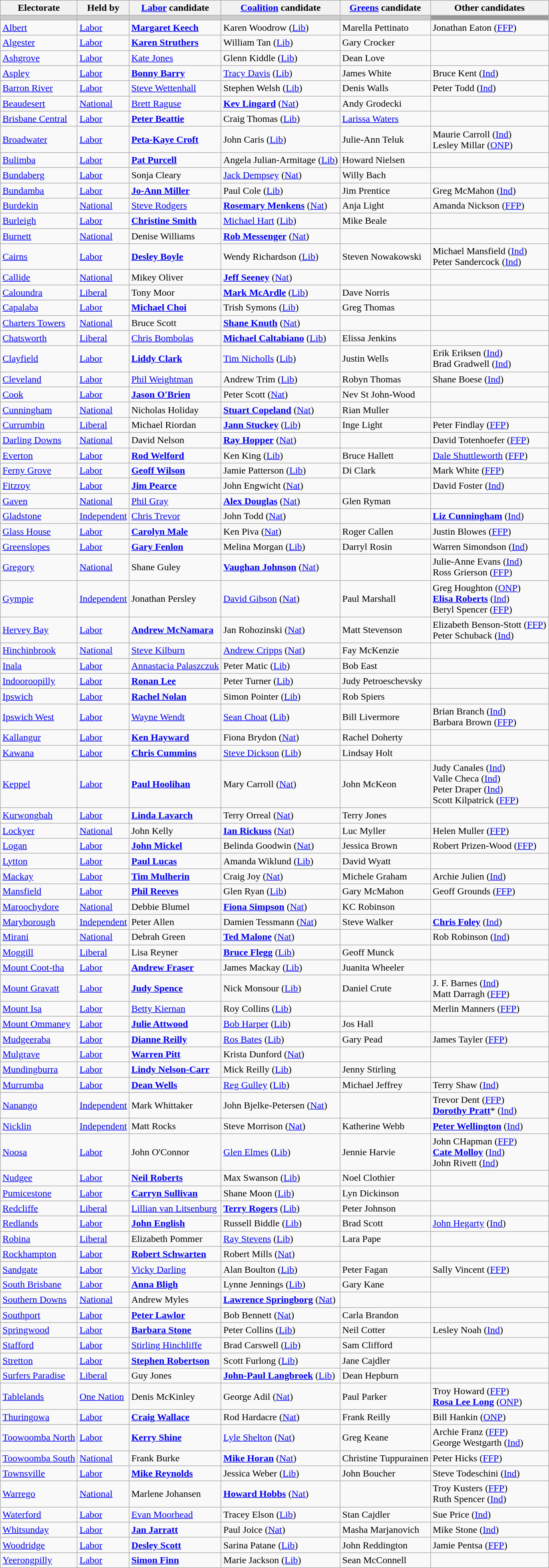<table class="wikitable">
<tr>
<th>Electorate</th>
<th>Held by</th>
<th><a href='#'>Labor</a> candidate</th>
<th><a href='#'>Coalition</a> candidate</th>
<th><a href='#'>Greens</a> candidate</th>
<th>Other candidates</th>
</tr>
<tr bgcolor="#cccccc">
<td></td>
<td></td>
<td></td>
<td></td>
<td></td>
<td bgcolor="#999999"></td>
</tr>
<tr>
<td><a href='#'>Albert</a></td>
<td><a href='#'>Labor</a></td>
<td><strong><a href='#'>Margaret Keech</a></strong></td>
<td>Karen Woodrow (<a href='#'>Lib</a>)</td>
<td>Marella Pettinato</td>
<td>Jonathan Eaton (<a href='#'>FFP</a>)</td>
</tr>
<tr>
<td><a href='#'>Algester</a></td>
<td><a href='#'>Labor</a></td>
<td><strong><a href='#'>Karen Struthers</a></strong></td>
<td>William Tan (<a href='#'>Lib</a>)</td>
<td>Gary Crocker</td>
<td></td>
</tr>
<tr>
<td><a href='#'>Ashgrove</a></td>
<td><a href='#'>Labor</a></td>
<td><a href='#'>Kate Jones</a></td>
<td>Glenn Kiddle (<a href='#'>Lib</a>)</td>
<td>Dean Love</td>
<td></td>
</tr>
<tr>
<td><a href='#'>Aspley</a></td>
<td><a href='#'>Labor</a></td>
<td><strong><a href='#'>Bonny Barry</a></strong></td>
<td><a href='#'>Tracy Davis</a> (<a href='#'>Lib</a>)</td>
<td>James White</td>
<td>Bruce Kent (<a href='#'>Ind</a>)</td>
</tr>
<tr>
<td><a href='#'>Barron River</a></td>
<td><a href='#'>Labor</a></td>
<td><a href='#'>Steve Wettenhall</a></td>
<td>Stephen Welsh (<a href='#'>Lib</a>)</td>
<td>Denis Walls</td>
<td>Peter Todd (<a href='#'>Ind</a>)</td>
</tr>
<tr>
<td><a href='#'>Beaudesert</a></td>
<td><a href='#'>National</a></td>
<td><a href='#'>Brett Raguse</a></td>
<td><strong><a href='#'>Kev Lingard</a></strong> (<a href='#'>Nat</a>)</td>
<td>Andy Grodecki</td>
<td></td>
</tr>
<tr>
<td><a href='#'>Brisbane Central</a></td>
<td><a href='#'>Labor</a></td>
<td><strong><a href='#'>Peter Beattie</a></strong></td>
<td>Craig Thomas (<a href='#'>Lib</a>)</td>
<td><a href='#'>Larissa Waters</a></td>
<td></td>
</tr>
<tr>
<td><a href='#'>Broadwater</a></td>
<td><a href='#'>Labor</a></td>
<td><strong><a href='#'>Peta-Kaye Croft</a></strong></td>
<td>John Caris (<a href='#'>Lib</a>)</td>
<td>Julie-Ann Teluk</td>
<td>Maurie Carroll (<a href='#'>Ind</a>)<br>Lesley Millar (<a href='#'>ONP</a>)</td>
</tr>
<tr>
<td><a href='#'>Bulimba</a></td>
<td><a href='#'>Labor</a></td>
<td><strong><a href='#'>Pat Purcell</a></strong></td>
<td>Angela Julian-Armitage (<a href='#'>Lib</a>)</td>
<td>Howard Nielsen</td>
<td></td>
</tr>
<tr>
<td><a href='#'>Bundaberg</a></td>
<td><a href='#'>Labor</a></td>
<td>Sonja Cleary</td>
<td><a href='#'>Jack Dempsey</a> (<a href='#'>Nat</a>)</td>
<td>Willy Bach</td>
<td></td>
</tr>
<tr>
<td><a href='#'>Bundamba</a></td>
<td><a href='#'>Labor</a></td>
<td><strong><a href='#'>Jo-Ann Miller</a></strong></td>
<td>Paul Cole (<a href='#'>Lib</a>)</td>
<td>Jim Prentice</td>
<td>Greg McMahon (<a href='#'>Ind</a>)</td>
</tr>
<tr>
<td><a href='#'>Burdekin</a></td>
<td><a href='#'>National</a></td>
<td><a href='#'>Steve Rodgers</a></td>
<td><strong><a href='#'>Rosemary Menkens</a></strong> (<a href='#'>Nat</a>)</td>
<td>Anja Light</td>
<td>Amanda Nickson (<a href='#'>FFP</a>)</td>
</tr>
<tr>
<td><a href='#'>Burleigh</a></td>
<td><a href='#'>Labor</a></td>
<td><strong><a href='#'>Christine Smith</a></strong></td>
<td><a href='#'>Michael Hart</a> (<a href='#'>Lib</a>)</td>
<td>Mike Beale</td>
<td></td>
</tr>
<tr>
<td><a href='#'>Burnett</a></td>
<td><a href='#'>National</a></td>
<td>Denise Williams</td>
<td><strong><a href='#'>Rob Messenger</a></strong> (<a href='#'>Nat</a>)</td>
<td></td>
<td></td>
</tr>
<tr>
<td><a href='#'>Cairns</a></td>
<td><a href='#'>Labor</a></td>
<td><strong><a href='#'>Desley Boyle</a></strong></td>
<td>Wendy Richardson (<a href='#'>Lib</a>)</td>
<td>Steven Nowakowski</td>
<td>Michael Mansfield (<a href='#'>Ind</a>)<br>Peter Sandercock (<a href='#'>Ind</a>)</td>
</tr>
<tr>
<td><a href='#'>Callide</a></td>
<td><a href='#'>National</a></td>
<td>Mikey Oliver</td>
<td><strong><a href='#'>Jeff Seeney</a></strong> (<a href='#'>Nat</a>)</td>
<td></td>
<td></td>
</tr>
<tr>
<td><a href='#'>Caloundra</a></td>
<td><a href='#'>Liberal</a></td>
<td>Tony Moor</td>
<td><strong><a href='#'>Mark McArdle</a></strong> (<a href='#'>Lib</a>)</td>
<td>Dave Norris</td>
<td></td>
</tr>
<tr>
<td><a href='#'>Capalaba</a></td>
<td><a href='#'>Labor</a></td>
<td><strong><a href='#'>Michael Choi</a></strong></td>
<td>Trish Symons (<a href='#'>Lib</a>)</td>
<td>Greg Thomas</td>
<td></td>
</tr>
<tr>
<td><a href='#'>Charters Towers</a></td>
<td><a href='#'>National</a></td>
<td>Bruce Scott</td>
<td><strong><a href='#'>Shane Knuth</a></strong> (<a href='#'>Nat</a>)</td>
<td></td>
<td></td>
</tr>
<tr>
<td><a href='#'>Chatsworth</a></td>
<td><a href='#'>Liberal</a></td>
<td><a href='#'>Chris Bombolas</a></td>
<td><strong><a href='#'>Michael Caltabiano</a></strong> (<a href='#'>Lib</a>)</td>
<td>Elissa Jenkins</td>
<td></td>
</tr>
<tr>
<td><a href='#'>Clayfield</a></td>
<td><a href='#'>Labor</a></td>
<td><strong><a href='#'>Liddy Clark</a></strong></td>
<td><a href='#'>Tim Nicholls</a> (<a href='#'>Lib</a>)</td>
<td>Justin Wells</td>
<td>Erik Eriksen (<a href='#'>Ind</a>)<br>Brad Gradwell (<a href='#'>Ind</a>)</td>
</tr>
<tr>
<td><a href='#'>Cleveland</a></td>
<td><a href='#'>Labor</a></td>
<td><a href='#'>Phil Weightman</a></td>
<td>Andrew Trim (<a href='#'>Lib</a>)</td>
<td>Robyn Thomas</td>
<td>Shane Boese (<a href='#'>Ind</a>)</td>
</tr>
<tr>
<td><a href='#'>Cook</a></td>
<td><a href='#'>Labor</a></td>
<td><strong><a href='#'>Jason O'Brien</a></strong></td>
<td>Peter Scott (<a href='#'>Nat</a>)</td>
<td>Nev St John-Wood</td>
<td></td>
</tr>
<tr>
<td><a href='#'>Cunningham</a></td>
<td><a href='#'>National</a></td>
<td>Nicholas Holiday</td>
<td><strong><a href='#'>Stuart Copeland</a></strong> (<a href='#'>Nat</a>)</td>
<td>Rian Muller</td>
<td></td>
</tr>
<tr>
<td><a href='#'>Currumbin</a></td>
<td><a href='#'>Liberal</a></td>
<td>Michael Riordan</td>
<td><strong><a href='#'>Jann Stuckey</a></strong> (<a href='#'>Lib</a>)</td>
<td>Inge Light</td>
<td>Peter Findlay (<a href='#'>FFP</a>)</td>
</tr>
<tr>
<td><a href='#'>Darling Downs</a></td>
<td><a href='#'>National</a></td>
<td>David Nelson</td>
<td><strong><a href='#'>Ray Hopper</a></strong> (<a href='#'>Nat</a>)</td>
<td></td>
<td>David Totenhoefer (<a href='#'>FFP</a>)</td>
</tr>
<tr>
<td><a href='#'>Everton</a></td>
<td><a href='#'>Labor</a></td>
<td><strong><a href='#'>Rod Welford</a></strong></td>
<td>Ken King (<a href='#'>Lib</a>)</td>
<td>Bruce Hallett</td>
<td><a href='#'>Dale Shuttleworth</a> (<a href='#'>FFP</a>)</td>
</tr>
<tr>
<td><a href='#'>Ferny Grove</a></td>
<td><a href='#'>Labor</a></td>
<td><strong><a href='#'>Geoff Wilson</a></strong></td>
<td>Jamie Patterson (<a href='#'>Lib</a>)</td>
<td>Di Clark</td>
<td>Mark White (<a href='#'>FFP</a>)</td>
</tr>
<tr>
<td><a href='#'>Fitzroy</a></td>
<td><a href='#'>Labor</a></td>
<td><strong><a href='#'>Jim Pearce</a></strong></td>
<td>John Engwicht (<a href='#'>Nat</a>)</td>
<td></td>
<td>David Foster (<a href='#'>Ind</a>)</td>
</tr>
<tr>
<td><a href='#'>Gaven</a></td>
<td><a href='#'>National</a></td>
<td><a href='#'>Phil Gray</a></td>
<td><strong><a href='#'>Alex Douglas</a></strong> (<a href='#'>Nat</a>)</td>
<td>Glen Ryman</td>
<td></td>
</tr>
<tr>
<td><a href='#'>Gladstone</a></td>
<td><a href='#'>Independent</a></td>
<td><a href='#'>Chris Trevor</a></td>
<td>John Todd (<a href='#'>Nat</a>)</td>
<td></td>
<td><strong><a href='#'>Liz Cunningham</a></strong> (<a href='#'>Ind</a>)</td>
</tr>
<tr>
<td><a href='#'>Glass House</a></td>
<td><a href='#'>Labor</a></td>
<td><strong><a href='#'>Carolyn Male</a></strong></td>
<td>Ken Piva (<a href='#'>Nat</a>)</td>
<td>Roger Callen</td>
<td>Justin Blowes (<a href='#'>FFP</a>)</td>
</tr>
<tr>
<td><a href='#'>Greenslopes</a></td>
<td><a href='#'>Labor</a></td>
<td><strong><a href='#'>Gary Fenlon</a></strong></td>
<td>Melina Morgan (<a href='#'>Lib</a>)</td>
<td>Darryl Rosin</td>
<td>Warren Simondson (<a href='#'>Ind</a>)</td>
</tr>
<tr>
<td><a href='#'>Gregory</a></td>
<td><a href='#'>National</a></td>
<td>Shane Guley</td>
<td><strong><a href='#'>Vaughan Johnson</a></strong> (<a href='#'>Nat</a>)</td>
<td></td>
<td>Julie-Anne Evans (<a href='#'>Ind</a>)<br>Ross Grierson (<a href='#'>FFP</a>)</td>
</tr>
<tr>
<td><a href='#'>Gympie</a></td>
<td><a href='#'>Independent</a></td>
<td>Jonathan Persley</td>
<td><a href='#'>David Gibson</a> (<a href='#'>Nat</a>)</td>
<td>Paul Marshall</td>
<td>Greg Houghton (<a href='#'>ONP</a>)<br><strong><a href='#'>Elisa Roberts</a></strong> (<a href='#'>Ind</a>)<br>Beryl Spencer (<a href='#'>FFP</a>)</td>
</tr>
<tr>
<td><a href='#'>Hervey Bay</a></td>
<td><a href='#'>Labor</a></td>
<td><strong><a href='#'>Andrew McNamara</a></strong></td>
<td>Jan Rohozinski (<a href='#'>Nat</a>)</td>
<td>Matt Stevenson</td>
<td>Elizabeth Benson-Stott (<a href='#'>FFP</a>)<br>Peter Schuback (<a href='#'>Ind</a>)</td>
</tr>
<tr>
<td><a href='#'>Hinchinbrook</a></td>
<td><a href='#'>National</a></td>
<td><a href='#'>Steve Kilburn</a></td>
<td><a href='#'>Andrew Cripps</a> (<a href='#'>Nat</a>)</td>
<td>Fay McKenzie</td>
<td></td>
</tr>
<tr>
<td><a href='#'>Inala</a></td>
<td><a href='#'>Labor</a></td>
<td><a href='#'>Annastacia Palaszczuk</a></td>
<td>Peter Matic (<a href='#'>Lib</a>)</td>
<td>Bob East</td>
<td></td>
</tr>
<tr>
<td><a href='#'>Indooroopilly</a></td>
<td><a href='#'>Labor</a></td>
<td><strong><a href='#'>Ronan Lee</a></strong></td>
<td>Peter Turner (<a href='#'>Lib</a>)</td>
<td>Judy Petroeschevsky</td>
<td></td>
</tr>
<tr>
<td><a href='#'>Ipswich</a></td>
<td><a href='#'>Labor</a></td>
<td><strong><a href='#'>Rachel Nolan</a></strong></td>
<td>Simon Pointer (<a href='#'>Lib</a>)</td>
<td>Rob Spiers</td>
<td></td>
</tr>
<tr>
<td><a href='#'>Ipswich West</a></td>
<td><a href='#'>Labor</a></td>
<td><a href='#'>Wayne Wendt</a></td>
<td><a href='#'>Sean Choat</a> (<a href='#'>Lib</a>)</td>
<td>Bill Livermore</td>
<td>Brian Branch (<a href='#'>Ind</a>)<br>Barbara Brown (<a href='#'>FFP</a>)</td>
</tr>
<tr>
<td><a href='#'>Kallangur</a></td>
<td><a href='#'>Labor</a></td>
<td><strong><a href='#'>Ken Hayward</a></strong></td>
<td>Fiona Brydon (<a href='#'>Nat</a>)</td>
<td>Rachel Doherty</td>
<td></td>
</tr>
<tr>
<td><a href='#'>Kawana</a></td>
<td><a href='#'>Labor</a></td>
<td><strong><a href='#'>Chris Cummins</a></strong></td>
<td><a href='#'>Steve Dickson</a> (<a href='#'>Lib</a>)</td>
<td>Lindsay Holt</td>
<td></td>
</tr>
<tr>
<td><a href='#'>Keppel</a></td>
<td><a href='#'>Labor</a></td>
<td><strong><a href='#'>Paul Hoolihan</a></strong></td>
<td>Mary Carroll (<a href='#'>Nat</a>)</td>
<td>John McKeon</td>
<td>Judy Canales (<a href='#'>Ind</a>)<br>Valle Checa (<a href='#'>Ind</a>)<br>Peter Draper (<a href='#'>Ind</a>)<br>Scott Kilpatrick (<a href='#'>FFP</a>)</td>
</tr>
<tr>
<td><a href='#'>Kurwongbah</a></td>
<td><a href='#'>Labor</a></td>
<td><strong><a href='#'>Linda Lavarch</a></strong></td>
<td>Terry Orreal (<a href='#'>Nat</a>)</td>
<td>Terry Jones</td>
<td></td>
</tr>
<tr>
<td><a href='#'>Lockyer</a></td>
<td><a href='#'>National</a></td>
<td>John Kelly</td>
<td><strong><a href='#'>Ian Rickuss</a></strong> (<a href='#'>Nat</a>)</td>
<td>Luc Myller</td>
<td>Helen Muller (<a href='#'>FFP</a>)</td>
</tr>
<tr>
<td><a href='#'>Logan</a></td>
<td><a href='#'>Labor</a></td>
<td><strong><a href='#'>John Mickel</a></strong></td>
<td>Belinda Goodwin (<a href='#'>Nat</a>)</td>
<td>Jessica Brown</td>
<td>Robert Prizen-Wood (<a href='#'>FFP</a>)</td>
</tr>
<tr>
<td><a href='#'>Lytton</a></td>
<td><a href='#'>Labor</a></td>
<td><strong><a href='#'>Paul Lucas</a></strong></td>
<td>Amanda Wiklund (<a href='#'>Lib</a>)</td>
<td>David Wyatt</td>
<td></td>
</tr>
<tr>
<td><a href='#'>Mackay</a></td>
<td><a href='#'>Labor</a></td>
<td><strong><a href='#'>Tim Mulherin</a></strong></td>
<td>Craig Joy (<a href='#'>Nat</a>)</td>
<td>Michele Graham</td>
<td>Archie Julien (<a href='#'>Ind</a>)</td>
</tr>
<tr>
<td><a href='#'>Mansfield</a></td>
<td><a href='#'>Labor</a></td>
<td><strong><a href='#'>Phil Reeves</a></strong></td>
<td>Glen Ryan (<a href='#'>Lib</a>)</td>
<td>Gary McMahon</td>
<td>Geoff Grounds (<a href='#'>FFP</a>)</td>
</tr>
<tr>
<td><a href='#'>Maroochydore</a></td>
<td><a href='#'>National</a></td>
<td>Debbie Blumel</td>
<td><strong><a href='#'>Fiona Simpson</a></strong> (<a href='#'>Nat</a>)</td>
<td>KC Robinson</td>
<td></td>
</tr>
<tr>
<td><a href='#'>Maryborough</a></td>
<td><a href='#'>Independent</a></td>
<td>Peter Allen</td>
<td>Damien Tessmann (<a href='#'>Nat</a>)</td>
<td>Steve Walker</td>
<td><strong><a href='#'>Chris Foley</a></strong> (<a href='#'>Ind</a>)</td>
</tr>
<tr>
<td><a href='#'>Mirani</a></td>
<td><a href='#'>National</a></td>
<td>Debrah Green</td>
<td><strong><a href='#'>Ted Malone</a></strong> (<a href='#'>Nat</a>)</td>
<td></td>
<td>Rob Robinson (<a href='#'>Ind</a>)</td>
</tr>
<tr>
<td><a href='#'>Moggill</a></td>
<td><a href='#'>Liberal</a></td>
<td>Lisa Reyner</td>
<td><strong><a href='#'>Bruce Flegg</a></strong> (<a href='#'>Lib</a>)</td>
<td>Geoff Munck</td>
<td></td>
</tr>
<tr>
<td><a href='#'>Mount Coot-tha</a></td>
<td><a href='#'>Labor</a></td>
<td><strong><a href='#'>Andrew Fraser</a></strong></td>
<td>James Mackay (<a href='#'>Lib</a>)</td>
<td>Juanita Wheeler</td>
<td></td>
</tr>
<tr>
<td><a href='#'>Mount Gravatt</a></td>
<td><a href='#'>Labor</a></td>
<td><strong><a href='#'>Judy Spence</a></strong></td>
<td>Nick Monsour (<a href='#'>Lib</a>)</td>
<td>Daniel Crute</td>
<td>J. F. Barnes (<a href='#'>Ind</a>)<br>Matt Darragh (<a href='#'>FFP</a>)</td>
</tr>
<tr>
<td><a href='#'>Mount Isa</a></td>
<td><a href='#'>Labor</a></td>
<td><a href='#'>Betty Kiernan</a></td>
<td>Roy Collins (<a href='#'>Lib</a>)</td>
<td></td>
<td>Merlin Manners (<a href='#'>FFP</a>)</td>
</tr>
<tr>
<td><a href='#'>Mount Ommaney</a></td>
<td><a href='#'>Labor</a></td>
<td><strong><a href='#'>Julie Attwood</a></strong></td>
<td><a href='#'>Bob Harper</a> (<a href='#'>Lib</a>)</td>
<td>Jos Hall</td>
<td></td>
</tr>
<tr>
<td><a href='#'>Mudgeeraba</a></td>
<td><a href='#'>Labor</a></td>
<td><strong><a href='#'>Dianne Reilly</a></strong></td>
<td><a href='#'>Ros Bates</a> (<a href='#'>Lib</a>)</td>
<td>Gary Pead</td>
<td>James Tayler (<a href='#'>FFP</a>)</td>
</tr>
<tr>
<td><a href='#'>Mulgrave</a></td>
<td><a href='#'>Labor</a></td>
<td><strong><a href='#'>Warren Pitt</a></strong></td>
<td>Krista Dunford (<a href='#'>Nat</a>)</td>
<td></td>
<td></td>
</tr>
<tr>
<td><a href='#'>Mundingburra</a></td>
<td><a href='#'>Labor</a></td>
<td><strong><a href='#'>Lindy Nelson-Carr</a></strong></td>
<td>Mick Reilly (<a href='#'>Lib</a>)</td>
<td>Jenny Stirling</td>
<td></td>
</tr>
<tr>
<td><a href='#'>Murrumba</a></td>
<td><a href='#'>Labor</a></td>
<td><strong><a href='#'>Dean Wells</a></strong></td>
<td><a href='#'>Reg Gulley</a> (<a href='#'>Lib</a>)</td>
<td>Michael Jeffrey</td>
<td>Terry Shaw (<a href='#'>Ind</a>)</td>
</tr>
<tr>
<td><a href='#'>Nanango</a></td>
<td><a href='#'>Independent</a></td>
<td>Mark Whittaker</td>
<td>John Bjelke-Petersen (<a href='#'>Nat</a>)</td>
<td></td>
<td>Trevor Dent (<a href='#'>FFP</a>)<br><strong><a href='#'>Dorothy Pratt</a></strong>* (<a href='#'>Ind</a>)</td>
</tr>
<tr>
<td><a href='#'>Nicklin</a></td>
<td><a href='#'>Independent</a></td>
<td>Matt Rocks</td>
<td>Steve Morrison (<a href='#'>Nat</a>)</td>
<td>Katherine Webb</td>
<td><strong><a href='#'>Peter Wellington</a></strong> (<a href='#'>Ind</a>)</td>
</tr>
<tr>
<td><a href='#'>Noosa</a></td>
<td><a href='#'>Labor</a></td>
<td>John O'Connor</td>
<td><a href='#'>Glen Elmes</a> (<a href='#'>Lib</a>)</td>
<td>Jennie Harvie</td>
<td>John CHapman (<a href='#'>FFP</a>)<br><strong><a href='#'>Cate Molloy</a></strong> (<a href='#'>Ind</a>)<br>John Rivett (<a href='#'>Ind</a>)</td>
</tr>
<tr>
<td><a href='#'>Nudgee</a></td>
<td><a href='#'>Labor</a></td>
<td><strong><a href='#'>Neil Roberts</a></strong></td>
<td>Max Swanson (<a href='#'>Lib</a>)</td>
<td>Noel Clothier</td>
<td></td>
</tr>
<tr>
<td><a href='#'>Pumicestone</a></td>
<td><a href='#'>Labor</a></td>
<td><strong><a href='#'>Carryn Sullivan</a></strong></td>
<td>Shane Moon (<a href='#'>Lib</a>)</td>
<td>Lyn Dickinson</td>
<td></td>
</tr>
<tr>
<td><a href='#'>Redcliffe</a></td>
<td><a href='#'>Liberal</a></td>
<td><a href='#'>Lillian van Litsenburg</a></td>
<td><strong><a href='#'>Terry Rogers</a></strong> (<a href='#'>Lib</a>)</td>
<td>Peter Johnson</td>
<td></td>
</tr>
<tr>
<td><a href='#'>Redlands</a></td>
<td><a href='#'>Labor</a></td>
<td><strong><a href='#'>John English</a></strong></td>
<td>Russell Biddle (<a href='#'>Lib</a>)</td>
<td>Brad Scott</td>
<td><a href='#'>John Hegarty</a> (<a href='#'>Ind</a>)</td>
</tr>
<tr>
<td><a href='#'>Robina</a></td>
<td><a href='#'>Liberal</a></td>
<td>Elizabeth Pommer</td>
<td><a href='#'>Ray Stevens</a> (<a href='#'>Lib</a>)</td>
<td>Lara Pape</td>
<td></td>
</tr>
<tr>
<td><a href='#'>Rockhampton</a></td>
<td><a href='#'>Labor</a></td>
<td><strong><a href='#'>Robert Schwarten</a></strong></td>
<td>Robert Mills (<a href='#'>Nat</a>)</td>
<td></td>
<td></td>
</tr>
<tr>
<td><a href='#'>Sandgate</a></td>
<td><a href='#'>Labor</a></td>
<td><a href='#'>Vicky Darling</a></td>
<td>Alan Boulton (<a href='#'>Lib</a>)</td>
<td>Peter Fagan</td>
<td>Sally Vincent (<a href='#'>FFP</a>)</td>
</tr>
<tr>
<td><a href='#'>South Brisbane</a></td>
<td><a href='#'>Labor</a></td>
<td><strong><a href='#'>Anna Bligh</a></strong></td>
<td>Lynne Jennings (<a href='#'>Lib</a>)</td>
<td>Gary Kane</td>
<td></td>
</tr>
<tr>
<td><a href='#'>Southern Downs</a></td>
<td><a href='#'>National</a></td>
<td>Andrew Myles</td>
<td><strong><a href='#'>Lawrence Springborg</a></strong> (<a href='#'>Nat</a>)</td>
<td></td>
<td></td>
</tr>
<tr>
<td><a href='#'>Southport</a></td>
<td><a href='#'>Labor</a></td>
<td><strong><a href='#'>Peter Lawlor</a></strong></td>
<td>Bob Bennett (<a href='#'>Nat</a>)</td>
<td>Carla Brandon</td>
<td></td>
</tr>
<tr>
<td><a href='#'>Springwood</a></td>
<td><a href='#'>Labor</a></td>
<td><strong><a href='#'>Barbara Stone</a></strong></td>
<td>Peter Collins (<a href='#'>Lib</a>)</td>
<td>Neil Cotter</td>
<td>Lesley Noah (<a href='#'>Ind</a>)</td>
</tr>
<tr>
<td><a href='#'>Stafford</a></td>
<td><a href='#'>Labor</a></td>
<td><a href='#'>Stirling Hinchliffe</a></td>
<td>Brad Carswell (<a href='#'>Lib</a>)</td>
<td>Sam Clifford</td>
<td></td>
</tr>
<tr>
<td><a href='#'>Stretton</a></td>
<td><a href='#'>Labor</a></td>
<td><strong><a href='#'>Stephen Robertson</a></strong></td>
<td>Scott Furlong (<a href='#'>Lib</a>)</td>
<td>Jane Cajdler</td>
<td></td>
</tr>
<tr>
<td><a href='#'>Surfers Paradise</a></td>
<td><a href='#'>Liberal</a></td>
<td>Guy Jones</td>
<td><strong><a href='#'>John-Paul Langbroek</a></strong> (<a href='#'>Lib</a>)</td>
<td>Dean Hepburn</td>
<td></td>
</tr>
<tr>
<td><a href='#'>Tablelands</a></td>
<td><a href='#'>One Nation</a></td>
<td>Denis McKinley</td>
<td>George Adil (<a href='#'>Nat</a>)</td>
<td>Paul Parker</td>
<td>Troy Howard (<a href='#'>FFP</a>)<br><strong><a href='#'>Rosa Lee Long</a></strong> (<a href='#'>ONP</a>)</td>
</tr>
<tr>
<td><a href='#'>Thuringowa</a></td>
<td><a href='#'>Labor</a></td>
<td><strong><a href='#'>Craig Wallace</a></strong></td>
<td>Rod Hardacre (<a href='#'>Nat</a>)</td>
<td>Frank Reilly</td>
<td>Bill Hankin (<a href='#'>ONP</a>)</td>
</tr>
<tr>
<td><a href='#'>Toowoomba North</a></td>
<td><a href='#'>Labor</a></td>
<td><strong><a href='#'>Kerry Shine</a></strong></td>
<td><a href='#'>Lyle Shelton</a> (<a href='#'>Nat</a>)</td>
<td>Greg Keane</td>
<td>Archie Franz (<a href='#'>FFP</a>)<br>George Westgarth (<a href='#'>Ind</a>)</td>
</tr>
<tr>
<td><a href='#'>Toowoomba South</a></td>
<td><a href='#'>National</a></td>
<td>Frank Burke</td>
<td><strong><a href='#'>Mike Horan</a></strong> (<a href='#'>Nat</a>)</td>
<td>Christine Tuppurainen</td>
<td>Peter Hicks (<a href='#'>FFP</a>)</td>
</tr>
<tr>
<td><a href='#'>Townsville</a></td>
<td><a href='#'>Labor</a></td>
<td><strong><a href='#'>Mike Reynolds</a></strong></td>
<td>Jessica Weber (<a href='#'>Lib</a>)</td>
<td>John Boucher</td>
<td>Steve Todeschini (<a href='#'>Ind</a>)</td>
</tr>
<tr>
<td><a href='#'>Warrego</a></td>
<td><a href='#'>National</a></td>
<td>Marlene Johansen</td>
<td><strong><a href='#'>Howard Hobbs</a></strong> (<a href='#'>Nat</a>)</td>
<td></td>
<td>Troy Kusters (<a href='#'>FFP</a>)<br>Ruth Spencer (<a href='#'>Ind</a>)</td>
</tr>
<tr>
<td><a href='#'>Waterford</a></td>
<td><a href='#'>Labor</a></td>
<td><a href='#'>Evan Moorhead</a></td>
<td>Tracey Elson (<a href='#'>Lib</a>)</td>
<td>Stan Cajdler</td>
<td>Sue Price (<a href='#'>Ind</a>)</td>
</tr>
<tr>
<td><a href='#'>Whitsunday</a></td>
<td><a href='#'>Labor</a></td>
<td><strong><a href='#'>Jan Jarratt</a></strong></td>
<td>Paul Joice (<a href='#'>Nat</a>)</td>
<td>Masha Marjanovich</td>
<td>Mike Stone (<a href='#'>Ind</a>)</td>
</tr>
<tr>
<td><a href='#'>Woodridge</a></td>
<td><a href='#'>Labor</a></td>
<td><strong><a href='#'>Desley Scott</a></strong></td>
<td>Sarina Patane (<a href='#'>Lib</a>)</td>
<td>John Reddington</td>
<td>Jamie Pentsa (<a href='#'>FFP</a>)</td>
</tr>
<tr>
<td><a href='#'>Yeerongpilly</a></td>
<td><a href='#'>Labor</a></td>
<td><strong><a href='#'>Simon Finn</a></strong></td>
<td>Marie Jackson (<a href='#'>Lib</a>)</td>
<td>Sean McConnell</td>
<td></td>
</tr>
</table>
